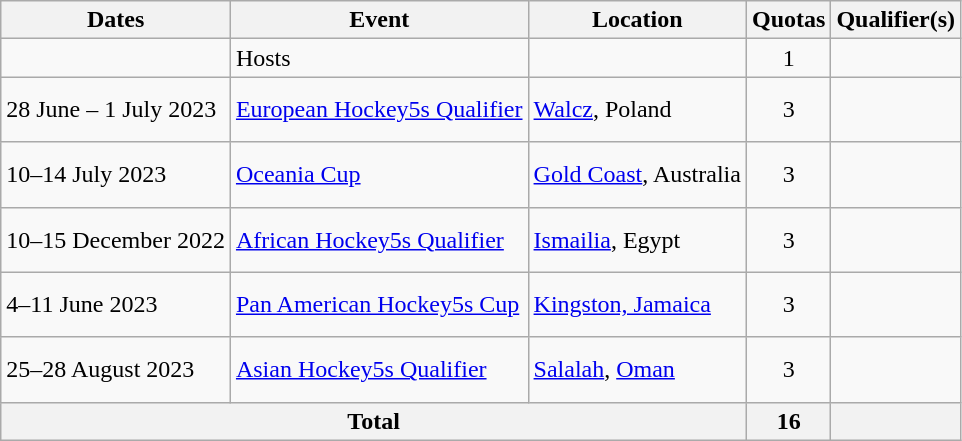<table class="wikitable">
<tr>
<th>Dates</th>
<th>Event</th>
<th>Location</th>
<th>Quotas</th>
<th>Qualifier(s)</th>
</tr>
<tr>
<td></td>
<td>Hosts</td>
<td></td>
<td align=center>1</td>
<td></td>
</tr>
<tr>
<td>28 June – 1 July 2023</td>
<td><a href='#'>European Hockey5s Qualifier</a></td>
<td><a href='#'>Walcz</a>, Poland</td>
<td align=center>3</td>
<td><br><br></td>
</tr>
<tr>
<td>10–14 July 2023</td>
<td><a href='#'>Oceania Cup</a></td>
<td><a href='#'>Gold Coast</a>, Australia</td>
<td align=center>3</td>
<td><br><br></td>
</tr>
<tr>
<td>10–15 December 2022</td>
<td><a href='#'>African Hockey5s Qualifier</a></td>
<td><a href='#'>Ismailia</a>, Egypt</td>
<td align=center>3</td>
<td><br><br></td>
</tr>
<tr>
<td>4–11 June 2023</td>
<td><a href='#'>Pan American Hockey5s Cup</a></td>
<td><a href='#'>Kingston, Jamaica</a></td>
<td align=center>3</td>
<td><br><br></td>
</tr>
<tr>
<td>25–28 August 2023</td>
<td><a href='#'>Asian Hockey5s Qualifier</a></td>
<td><a href='#'>Salalah</a>, <a href='#'>Oman</a></td>
<td align=center>3</td>
<td><br><br></td>
</tr>
<tr>
<th colspan=3>Total</th>
<th>16</th>
<th></th>
</tr>
</table>
